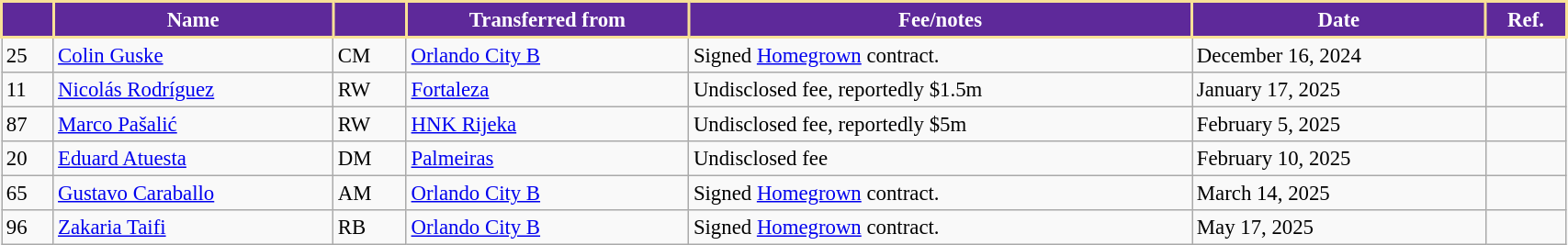<table class="wikitable" style="width:90%; text-align:center; font-size:95%; text-align:left;">
<tr>
<th style="background:#5E299A; color:white; border:2px solid #F8E196;"></th>
<th style="background:#5E299A; color:white; border:2px solid #F8E196;">Name</th>
<th style="background:#5E299A; color:white; border:2px solid #F8E196;"></th>
<th style="background:#5E299A; color:white; border:2px solid #F8E196;">Transferred from</th>
<th style="background:#5E299A; color:white; border:2px solid #F8E196;">Fee/notes</th>
<th style="background:#5E299A; color:white; border:2px solid #F8E196;">Date</th>
<th style="background:#5E299A; color:white; border:2px solid #F8E196;">Ref.</th>
</tr>
<tr>
<td>25</td>
<td> <a href='#'>Colin Guske</a></td>
<td>CM</td>
<td> <a href='#'>Orlando City B</a></td>
<td>Signed <a href='#'>Homegrown</a> contract.</td>
<td>December 16, 2024</td>
<td></td>
</tr>
<tr>
<td>11</td>
<td> <a href='#'>Nicolás Rodríguez</a></td>
<td>RW</td>
<td> <a href='#'>Fortaleza</a></td>
<td>Undisclosed fee, reportedly $1.5m</td>
<td>January 17, 2025</td>
<td></td>
</tr>
<tr>
<td>87</td>
<td> <a href='#'>Marco Pašalić</a></td>
<td>RW</td>
<td> <a href='#'>HNK Rijeka</a></td>
<td>Undisclosed fee, reportedly $5m</td>
<td>February 5, 2025</td>
<td></td>
</tr>
<tr>
<td>20</td>
<td> <a href='#'>Eduard Atuesta</a></td>
<td>DM</td>
<td> <a href='#'>Palmeiras</a></td>
<td>Undisclosed fee</td>
<td>February 10, 2025</td>
<td></td>
</tr>
<tr>
<td>65</td>
<td> <a href='#'>Gustavo Caraballo</a></td>
<td>AM</td>
<td> <a href='#'>Orlando City B</a></td>
<td>Signed <a href='#'>Homegrown</a> contract.</td>
<td>March 14, 2025</td>
<td></td>
</tr>
<tr>
<td>96</td>
<td> <a href='#'>Zakaria Taifi</a></td>
<td>RB</td>
<td> <a href='#'>Orlando City B</a></td>
<td>Signed <a href='#'>Homegrown</a> contract.</td>
<td>May 17, 2025</td>
<td></td>
</tr>
</table>
